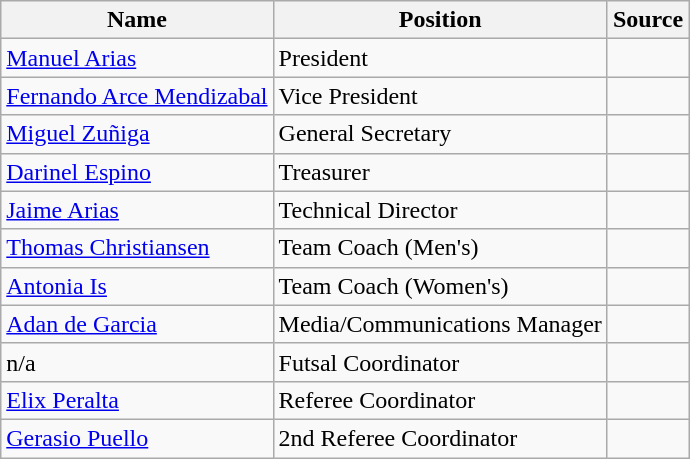<table class="wikitable">
<tr>
<th>Name</th>
<th>Position</th>
<th>Source</th>
</tr>
<tr>
<td> <a href='#'>Manuel Arias</a></td>
<td>President</td>
<td></td>
</tr>
<tr>
<td> <a href='#'>Fernando Arce Mendizabal</a></td>
<td>Vice President</td>
<td></td>
</tr>
<tr>
<td> <a href='#'>Miguel Zuñiga</a></td>
<td>General Secretary</td>
<td></td>
</tr>
<tr>
<td> <a href='#'>Darinel Espino</a></td>
<td>Treasurer</td>
<td></td>
</tr>
<tr>
<td> <a href='#'>Jaime Arias</a></td>
<td>Technical Director</td>
<td></td>
</tr>
<tr>
<td> <a href='#'>Thomas Christiansen</a></td>
<td>Team Coach (Men's)</td>
<td></td>
</tr>
<tr>
<td> <a href='#'>Antonia Is</a></td>
<td>Team Coach (Women's)</td>
<td></td>
</tr>
<tr>
<td> <a href='#'>Adan de Garcia</a></td>
<td>Media/Communications Manager</td>
<td></td>
</tr>
<tr>
<td>n/a</td>
<td>Futsal Coordinator</td>
<td></td>
</tr>
<tr>
<td> <a href='#'>Elix Peralta</a></td>
<td>Referee Coordinator</td>
<td></td>
</tr>
<tr>
<td> <a href='#'>Gerasio Puello</a></td>
<td>2nd Referee Coordinator</td>
<td></td>
</tr>
</table>
